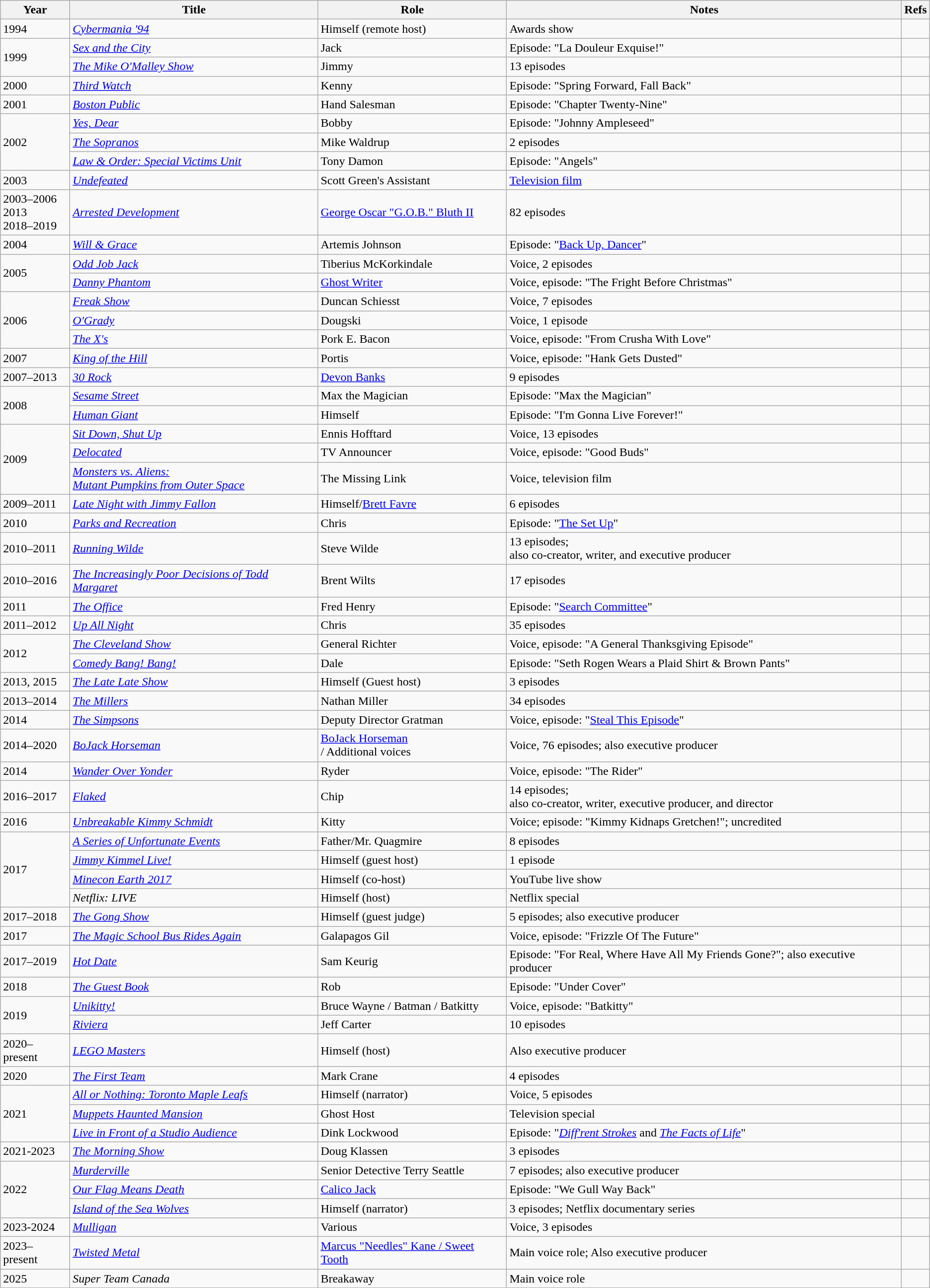<table class="wikitable sortable">
<tr>
<th>Year</th>
<th>Title</th>
<th>Role</th>
<th class="unsortable">Notes</th>
<th class="unsortable">Refs</th>
</tr>
<tr>
<td>1994</td>
<td><em><a href='#'>Cybermania '94</a></em></td>
<td>Himself (remote host)</td>
<td>Awards show</td>
<td></td>
</tr>
<tr>
<td rowspan=2>1999</td>
<td><em><a href='#'>Sex and the City</a></em></td>
<td>Jack</td>
<td>Episode: "La Douleur Exquise!"</td>
<td></td>
</tr>
<tr>
<td data-sort-value="Mike O'Malley Show, The"><em><a href='#'>The Mike O'Malley Show</a></em></td>
<td>Jimmy</td>
<td>13 episodes</td>
<td></td>
</tr>
<tr>
<td>2000</td>
<td><em><a href='#'>Third Watch</a></em></td>
<td>Kenny</td>
<td>Episode: "Spring Forward, Fall Back"</td>
<td></td>
</tr>
<tr>
<td>2001</td>
<td><em><a href='#'>Boston Public</a></em></td>
<td>Hand Salesman</td>
<td>Episode: "Chapter Twenty-Nine"</td>
<td></td>
</tr>
<tr>
<td rowspan=3>2002</td>
<td><em><a href='#'>Yes, Dear</a></em></td>
<td>Bobby</td>
<td>Episode: "Johnny Ampleseed"</td>
<td></td>
</tr>
<tr>
<td data-sort-value="Sopranos, The"><em><a href='#'>The Sopranos</a></em></td>
<td>Mike Waldrup</td>
<td>2 episodes</td>
<td></td>
</tr>
<tr>
<td><em><a href='#'>Law & Order: Special Victims Unit</a></em></td>
<td>Tony Damon</td>
<td>Episode: "Angels"</td>
<td></td>
</tr>
<tr>
<td>2003</td>
<td><em><a href='#'>Undefeated</a></em></td>
<td>Scott Green's Assistant</td>
<td><a href='#'>Television film</a></td>
<td></td>
</tr>
<tr>
<td>2003–2006<br>2013 <br> 2018–2019</td>
<td><em><a href='#'>Arrested Development</a></em></td>
<td><a href='#'>George Oscar "G.O.B." Bluth II</a></td>
<td>82 episodes</td>
<td></td>
</tr>
<tr>
<td>2004</td>
<td><em><a href='#'>Will & Grace</a></em></td>
<td>Artemis Johnson</td>
<td>Episode: "<a href='#'>Back Up, Dancer</a>"</td>
<td></td>
</tr>
<tr>
<td rowspan=2>2005</td>
<td><em><a href='#'>Odd Job Jack</a></em></td>
<td>Tiberius McKorkindale</td>
<td>Voice, 2 episodes</td>
<td></td>
</tr>
<tr>
<td><em><a href='#'>Danny Phantom</a></em></td>
<td><a href='#'>Ghost Writer</a></td>
<td>Voice, episode: "The Fright Before Christmas"</td>
<td></td>
</tr>
<tr>
<td rowspan=3>2006</td>
<td><em><a href='#'>Freak Show</a></em></td>
<td>Duncan Schiesst</td>
<td>Voice, 7 episodes</td>
<td></td>
</tr>
<tr>
<td><em><a href='#'>O'Grady</a></em></td>
<td>Dougski</td>
<td>Voice, 1 episode</td>
<td></td>
</tr>
<tr>
<td data-sort-value="X's, The"><em><a href='#'>The X's</a></em></td>
<td>Pork E. Bacon</td>
<td>Voice, episode: "From Crusha With Love"</td>
<td></td>
</tr>
<tr>
<td>2007</td>
<td><em><a href='#'>King of the Hill</a></em></td>
<td>Portis</td>
<td>Voice, episode: "Hank Gets Dusted"</td>
<td></td>
</tr>
<tr>
<td>2007–2013</td>
<td><em><a href='#'>30 Rock</a></em></td>
<td><a href='#'>Devon Banks</a></td>
<td>9 episodes</td>
<td></td>
</tr>
<tr>
<td rowspan=2>2008</td>
<td><em><a href='#'>Sesame Street</a></em></td>
<td>Max the Magician</td>
<td>Episode: "Max the Magician"</td>
<td></td>
</tr>
<tr>
<td><em><a href='#'>Human Giant</a></em></td>
<td>Himself</td>
<td>Episode: "I'm Gonna Live Forever!"</td>
<td></td>
</tr>
<tr>
<td rowspan=3>2009</td>
<td><em><a href='#'>Sit Down, Shut Up</a></em></td>
<td>Ennis Hofftard</td>
<td>Voice, 13 episodes</td>
<td></td>
</tr>
<tr>
<td><em><a href='#'>Delocated</a></em></td>
<td>TV Announcer</td>
<td>Voice, episode: "Good Buds"</td>
<td></td>
</tr>
<tr>
<td><em><a href='#'>Monsters vs. Aliens: <br> Mutant Pumpkins from Outer Space</a></em></td>
<td>The Missing Link</td>
<td>Voice, television film</td>
<td></td>
</tr>
<tr>
<td>2009–2011</td>
<td><em><a href='#'>Late Night with Jimmy Fallon</a></em></td>
<td>Himself/<a href='#'>Brett Favre</a></td>
<td>6 episodes</td>
<td></td>
</tr>
<tr>
<td>2010</td>
<td><em><a href='#'>Parks and Recreation</a></em></td>
<td>Chris</td>
<td>Episode: "<a href='#'>The Set Up</a>"</td>
<td></td>
</tr>
<tr>
<td>2010–2011</td>
<td><em><a href='#'>Running Wilde</a></em></td>
<td>Steve Wilde</td>
<td>13 episodes; <br> also co-creator, writer, and executive producer</td>
<td></td>
</tr>
<tr>
<td>2010–2016</td>
<td data-sort-value="Increasingly Poor Decisions of Todd Margaret, The"><em><a href='#'>The Increasingly Poor Decisions of Todd Margaret</a></em></td>
<td>Brent Wilts</td>
<td>17 episodes</td>
<td></td>
</tr>
<tr>
<td>2011</td>
<td data-sort-value="Office, The"><em><a href='#'>The Office</a></em></td>
<td>Fred Henry</td>
<td>Episode: "<a href='#'>Search Committee</a>"</td>
<td></td>
</tr>
<tr>
<td>2011–2012</td>
<td><em><a href='#'>Up All Night</a></em></td>
<td>Chris</td>
<td>35 episodes</td>
<td></td>
</tr>
<tr>
<td rowspan=2>2012</td>
<td data-sort-value="Cleveland Show, The"><em><a href='#'>The Cleveland Show</a></em></td>
<td>General Richter</td>
<td>Voice, episode: "A General Thanksgiving Episode"</td>
<td></td>
</tr>
<tr>
<td><em><a href='#'>Comedy Bang! Bang!</a></em></td>
<td>Dale</td>
<td>Episode: "Seth Rogen Wears a Plaid Shirt & Brown Pants"</td>
<td></td>
</tr>
<tr>
<td>2013, 2015</td>
<td data-sort-value="Late Late Show, The"><em><a href='#'>The Late Late Show</a></em></td>
<td>Himself (Guest host)</td>
<td>3 episodes</td>
<td></td>
</tr>
<tr>
<td>2013–2014</td>
<td data-sort-value="Millers, The"><em><a href='#'>The Millers</a></em></td>
<td>Nathan Miller</td>
<td>34 episodes</td>
<td></td>
</tr>
<tr>
<td>2014</td>
<td data-sort-value="Simpsons, The"><em><a href='#'>The Simpsons</a></em></td>
<td>Deputy Director Gratman</td>
<td>Voice, episode: "<a href='#'>Steal This Episode</a>"</td>
<td></td>
</tr>
<tr>
<td>2014–2020</td>
<td><em><a href='#'>BoJack Horseman</a></em></td>
<td><a href='#'>BoJack Horseman</a> <br> / Additional voices</td>
<td>Voice, 76 episodes; also executive producer</td>
<td></td>
</tr>
<tr>
<td>2014</td>
<td><em><a href='#'>Wander Over Yonder</a></em></td>
<td>Ryder</td>
<td>Voice, episode: "The Rider"</td>
<td></td>
</tr>
<tr>
<td>2016–2017</td>
<td><em><a href='#'>Flaked</a></em></td>
<td>Chip</td>
<td>14 episodes; <br> also co-creator, writer, executive producer, and director</td>
<td></td>
</tr>
<tr>
<td>2016</td>
<td><em><a href='#'>Unbreakable Kimmy Schmidt</a></em></td>
<td>Kitty</td>
<td>Voice; episode: "Kimmy Kidnaps Gretchen!"; uncredited</td>
<td></td>
</tr>
<tr>
<td rowspan=4>2017</td>
<td data-sort-value="Series of Unfortunate Events, A"><em><a href='#'>A Series of Unfortunate Events</a></em></td>
<td>Father/Mr. Quagmire</td>
<td>8 episodes</td>
<td></td>
</tr>
<tr>
<td><em><a href='#'>Jimmy Kimmel Live!</a></em></td>
<td>Himself (guest host)</td>
<td>1 episode</td>
<td></td>
</tr>
<tr>
<td><em><a href='#'>Minecon Earth 2017</a></em></td>
<td>Himself (co-host)</td>
<td>YouTube live show</td>
<td></td>
</tr>
<tr>
<td><em>Netflix: LIVE</em></td>
<td>Himself (host)</td>
<td>Netflix special</td>
<td></td>
</tr>
<tr>
<td>2017–2018</td>
<td data-sort-value="Gong Show, The"><em><a href='#'>The Gong Show</a></em></td>
<td>Himself (guest judge)</td>
<td>5 episodes; also executive producer</td>
<td></td>
</tr>
<tr>
<td>2017</td>
<td data-sort-value="Magic School Bus Rides Again, The"><em><a href='#'>The Magic School Bus Rides Again</a></em></td>
<td>Galapagos Gil</td>
<td>Voice, episode: "Frizzle Of The Future"</td>
<td></td>
</tr>
<tr>
<td>2017–2019</td>
<td><em><a href='#'>Hot Date</a></em></td>
<td>Sam Keurig</td>
<td>Episode: "For Real, Where Have All My Friends Gone?"; also executive producer</td>
<td></td>
</tr>
<tr>
<td>2018</td>
<td data-sort-value="Guest Book, The"><em><a href='#'>The Guest Book</a></em></td>
<td>Rob</td>
<td>Episode: "Under Cover"</td>
<td></td>
</tr>
<tr>
<td rowspan=2>2019</td>
<td><em><a href='#'>Unikitty!</a></em></td>
<td>Bruce Wayne / Batman / Batkitty</td>
<td>Voice, episode: "Batkitty"</td>
<td></td>
</tr>
<tr>
<td><em><a href='#'>Riviera</a></em></td>
<td>Jeff Carter</td>
<td>10 episodes</td>
<td></td>
</tr>
<tr>
<td>2020–present</td>
<td><em><a href='#'>LEGO Masters</a></em></td>
<td>Himself (host)</td>
<td>Also executive producer</td>
<td></td>
</tr>
<tr>
<td>2020</td>
<td data-sort-value="First Team, The"><em><a href='#'>The First Team</a></em></td>
<td>Mark Crane</td>
<td>4 episodes</td>
<td></td>
</tr>
<tr>
<td rowspan=3>2021</td>
<td><em><a href='#'>All or Nothing: Toronto Maple Leafs</a></em></td>
<td>Himself (narrator)</td>
<td>Voice, 5 episodes</td>
<td></td>
</tr>
<tr>
<td><em><a href='#'>Muppets Haunted Mansion</a></em></td>
<td>Ghost Host</td>
<td>Television special</td>
<td></td>
</tr>
<tr>
<td><em><a href='#'>Live in Front of a Studio Audience</a></em></td>
<td>Dink Lockwood</td>
<td>Episode: "<em><a href='#'>Diff'rent Strokes</a></em> and <em><a href='#'>The Facts of Life</a></em>"</td>
<td></td>
</tr>
<tr>
<td>2021-2023</td>
<td data-sort-value="Morning Show, The"><em><a href='#'>The Morning Show</a></em></td>
<td>Doug Klassen</td>
<td>3 episodes</td>
<td></td>
</tr>
<tr>
<td rowspan=3>2022</td>
<td><em><a href='#'>Murderville</a></em></td>
<td>Senior Detective Terry Seattle</td>
<td>7 episodes; also executive producer</td>
<td></td>
</tr>
<tr>
<td><em><a href='#'>Our Flag Means Death</a></em></td>
<td><a href='#'>Calico Jack</a></td>
<td>Episode: "We Gull Way Back"</td>
<td></td>
</tr>
<tr>
<td><em><a href='#'>Island of the Sea Wolves</a></em></td>
<td>Himself (narrator)</td>
<td>3 episodes; Netflix documentary series</td>
<td></td>
</tr>
<tr>
<td>2023-2024</td>
<td><em><a href='#'>Mulligan</a></em></td>
<td>Various</td>
<td>Voice, 3 episodes</td>
<td></td>
</tr>
<tr>
<td>2023–present</td>
<td><em><a href='#'>Twisted Metal</a></em></td>
<td><a href='#'>Marcus "Needles" Kane / Sweet Tooth</a></td>
<td>Main voice role; Also executive producer</td>
<td></td>
</tr>
<tr>
<td>2025</td>
<td><em>Super Team Canada</em></td>
<td>Breakaway</td>
<td>Main voice role</td>
<td></td>
</tr>
</table>
